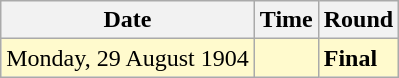<table class="wikitable">
<tr>
<th>Date</th>
<th>Time</th>
<th>Round</th>
</tr>
<tr style=background:lemonchiffon>
<td>Monday, 29 August 1904</td>
<td></td>
<td><strong>Final</strong></td>
</tr>
</table>
